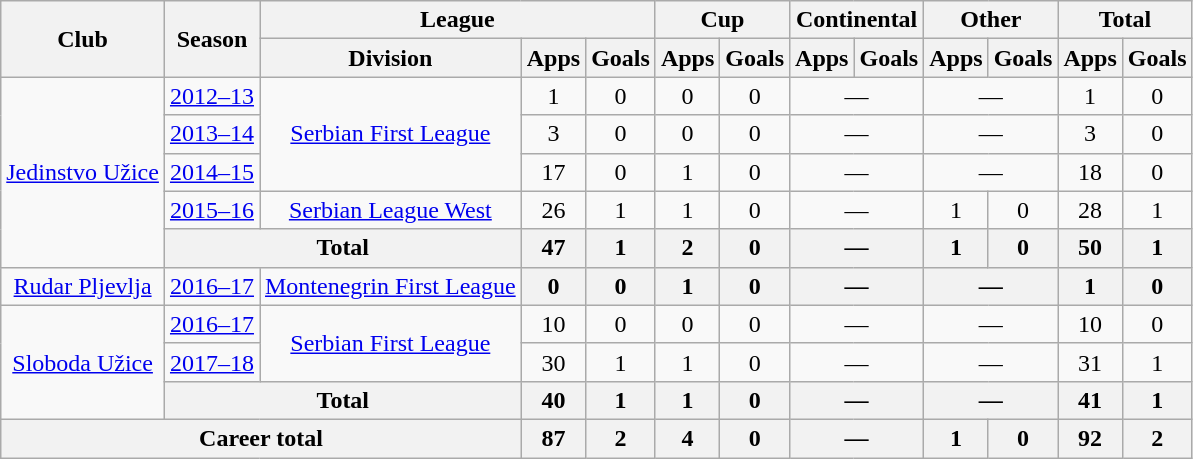<table class="wikitable" style="text-align:center">
<tr>
<th rowspan="2">Club</th>
<th rowspan="2">Season</th>
<th colspan="3">League</th>
<th colspan="2">Cup</th>
<th colspan="2">Continental</th>
<th colspan="2">Other</th>
<th colspan="2">Total</th>
</tr>
<tr>
<th>Division</th>
<th>Apps</th>
<th>Goals</th>
<th>Apps</th>
<th>Goals</th>
<th>Apps</th>
<th>Goals</th>
<th>Apps</th>
<th>Goals</th>
<th>Apps</th>
<th>Goals</th>
</tr>
<tr>
<td rowspan="5"><a href='#'>Jedinstvo Užice</a></td>
<td><a href='#'>2012–13</a></td>
<td rowspan=3><a href='#'>Serbian First League</a></td>
<td>1</td>
<td>0</td>
<td>0</td>
<td>0</td>
<td colspan="2">—</td>
<td colspan="2">—</td>
<td>1</td>
<td>0</td>
</tr>
<tr>
<td><a href='#'>2013–14</a></td>
<td>3</td>
<td>0</td>
<td>0</td>
<td>0</td>
<td colspan="2">—</td>
<td colspan="2">—</td>
<td>3</td>
<td>0</td>
</tr>
<tr>
<td><a href='#'>2014–15</a></td>
<td>17</td>
<td>0</td>
<td>1</td>
<td>0</td>
<td colspan="2">—</td>
<td colspan="2">—</td>
<td>18</td>
<td>0</td>
</tr>
<tr>
<td><a href='#'>2015–16</a></td>
<td><a href='#'>Serbian League West</a></td>
<td>26</td>
<td>1</td>
<td>1</td>
<td>0</td>
<td colspan="2">—</td>
<td>1</td>
<td>0</td>
<td>28</td>
<td>1</td>
</tr>
<tr>
<th colspan="2">Total</th>
<th>47</th>
<th>1</th>
<th>2</th>
<th>0</th>
<th colspan="2">—</th>
<th>1</th>
<th>0</th>
<th>50</th>
<th>1</th>
</tr>
<tr>
<td><a href='#'>Rudar Pljevlja</a></td>
<td><a href='#'>2016–17</a></td>
<td><a href='#'>Montenegrin First League</a></td>
<th>0</th>
<th>0</th>
<th>1</th>
<th>0</th>
<th colspan="2">—</th>
<th colspan="2">—</th>
<th>1</th>
<th>0</th>
</tr>
<tr>
<td rowspan="3"><a href='#'>Sloboda Užice</a></td>
<td><a href='#'>2016–17</a></td>
<td rowspan=2><a href='#'>Serbian First League</a></td>
<td>10</td>
<td>0</td>
<td>0</td>
<td>0</td>
<td colspan="2">—</td>
<td colspan="2">—</td>
<td>10</td>
<td>0</td>
</tr>
<tr>
<td><a href='#'>2017–18</a></td>
<td>30</td>
<td>1</td>
<td>1</td>
<td>0</td>
<td colspan="2">—</td>
<td colspan="2">—</td>
<td>31</td>
<td>1</td>
</tr>
<tr>
<th colspan="2">Total</th>
<th>40</th>
<th>1</th>
<th>1</th>
<th>0</th>
<th colspan="2">—</th>
<th colspan="2">—</th>
<th>41</th>
<th>1</th>
</tr>
<tr>
<th colspan="3">Career total</th>
<th>87</th>
<th>2</th>
<th>4</th>
<th>0</th>
<th colspan="2">—</th>
<th>1</th>
<th>0</th>
<th>92</th>
<th>2</th>
</tr>
</table>
